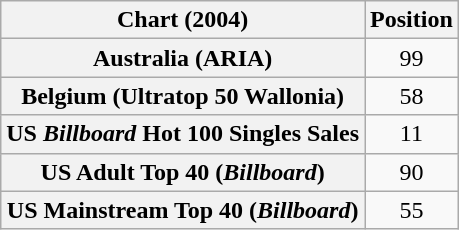<table class="wikitable sortable plainrowheaders" style="text-align:center">
<tr>
<th scope="col">Chart (2004)</th>
<th scope="col">Position</th>
</tr>
<tr>
<th scope="row">Australia (ARIA)</th>
<td>99</td>
</tr>
<tr>
<th scope="row">Belgium (Ultratop 50 Wallonia)</th>
<td>58</td>
</tr>
<tr>
<th scope="row">US <em>Billboard</em> Hot 100 Singles Sales</th>
<td>11</td>
</tr>
<tr>
<th scope="row">US Adult Top 40 (<em>Billboard</em>)</th>
<td>90</td>
</tr>
<tr>
<th scope="row">US Mainstream Top 40 (<em>Billboard</em>)</th>
<td>55</td>
</tr>
</table>
